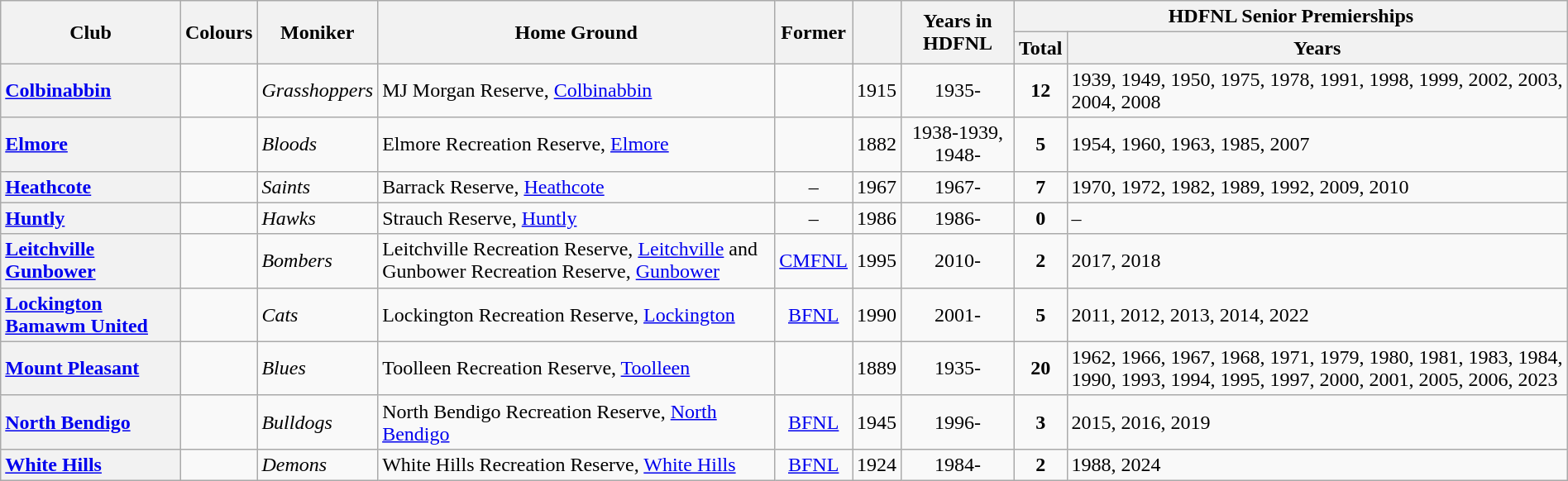<table class="wikitable sortable" style="text-align:left; width:100%">
<tr>
<th rowspan="2">Club</th>
<th rowspan="2">Colours</th>
<th rowspan="2">Moniker</th>
<th rowspan="2">Home Ground</th>
<th rowspan="2">Former</th>
<th rowspan="2"></th>
<th rowspan="2">Years in HDFNL</th>
<th colspan="2">HDFNL Senior Premierships</th>
</tr>
<tr>
<th>Total</th>
<th>Years</th>
</tr>
<tr>
<th style="text-align:left"><a href='#'>Colbinabbin</a></th>
<td></td>
<td><em>Grasshoppers</em></td>
<td>MJ Morgan Reserve, <a href='#'>Colbinabbin</a></td>
<td align="center"></td>
<td style="text-align:center;">1915</td>
<td style="text-align:center;">1935-</td>
<td align="center"><strong>12</strong></td>
<td style="text-align:left;">1939, 1949, 1950, 1975, 1978, 1991, 1998, 1999, 2002, 2003, 2004, 2008</td>
</tr>
<tr>
<th style="text-align:left"><a href='#'>Elmore</a></th>
<td></td>
<td><em>Bloods</em></td>
<td>Elmore Recreation Reserve, <a href='#'>Elmore</a></td>
<td align="center"></td>
<td style="text-align:center;">1882</td>
<td style="text-align:center;">1938-1939, 1948-</td>
<td align="center"><strong>5</strong></td>
<td style="text-align:left;">1954, 1960, 1963, 1985, 2007</td>
</tr>
<tr>
<th style="text-align:left"><a href='#'>Heathcote</a></th>
<td></td>
<td><em>Saints</em></td>
<td>Barrack Reserve, <a href='#'>Heathcote</a></td>
<td align="center">–</td>
<td style="text-align:center;">1967</td>
<td style="text-align:center;">1967-</td>
<td align="center"><strong>7</strong></td>
<td style="text-align:left;">1970, 1972, 1982, 1989, 1992, 2009, 2010</td>
</tr>
<tr>
<th style="text-align:left"><a href='#'>Huntly</a></th>
<td></td>
<td><em>Hawks</em></td>
<td>Strauch Reserve, <a href='#'>Huntly</a></td>
<td align="center">–</td>
<td style="text-align:center;">1986</td>
<td style="text-align:center;">1986-</td>
<td align="center"><strong>0</strong></td>
<td style="text-align:left;">–</td>
</tr>
<tr>
<th style="text-align:left"><a href='#'>Leitchville Gunbower</a></th>
<td></td>
<td><em>Bombers</em></td>
<td>Leitchville Recreation Reserve, <a href='#'>Leitchville</a> and Gunbower Recreation Reserve, <a href='#'>Gunbower</a></td>
<td align="center"><a href='#'>CMFNL</a></td>
<td style="text-align:center;">1995</td>
<td style="text-align:center;">2010-</td>
<td align="center"><strong>2</strong></td>
<td style="text-align:left;">2017, 2018</td>
</tr>
<tr>
<th style="text-align:left"><a href='#'>Lockington Bamawm United</a></th>
<td></td>
<td><em>Cats</em></td>
<td>Lockington Recreation Reserve, <a href='#'>Lockington</a></td>
<td align="center"><a href='#'>BFNL</a></td>
<td style="text-align:center;">1990</td>
<td style="text-align:center;">2001-</td>
<td align="center"><strong>5</strong></td>
<td style="text-align:left;">2011, 2012, 2013, 2014, 2022</td>
</tr>
<tr>
<th style="text-align:left"><a href='#'>Mount Pleasant</a></th>
<td></td>
<td><em>Blues</em></td>
<td>Toolleen Recreation Reserve, <a href='#'>Toolleen</a></td>
<td align="center"></td>
<td style="text-align:center;">1889</td>
<td style="text-align:center;">1935-</td>
<td align="center"><strong>20</strong></td>
<td style="text-align:left;">1962, 1966, 1967, 1968, 1971, 1979, 1980, 1981, 1983, 1984, 1990, 1993, 1994, 1995, 1997, 2000, 2001, 2005, 2006, 2023</td>
</tr>
<tr>
<th style="text-align:left"><a href='#'>North Bendigo</a></th>
<td></td>
<td><em>Bulldogs</em></td>
<td>North Bendigo Recreation Reserve, <a href='#'>North Bendigo</a></td>
<td align="center"><a href='#'>BFNL</a></td>
<td style="text-align:center;">1945</td>
<td style="text-align:center;">1996-</td>
<td align="center"><strong>3</strong></td>
<td style="text-align:left;">2015, 2016, 2019</td>
</tr>
<tr>
<th style="text-align:left"><a href='#'>White Hills</a></th>
<td></td>
<td><em>Demons</em></td>
<td>White Hills Recreation Reserve, <a href='#'>White Hills</a></td>
<td align="center"><a href='#'>BFNL</a></td>
<td style="text-align:center;">1924</td>
<td style="text-align:center;">1984-</td>
<td align="center"><strong>2</strong></td>
<td style="text-align:left;">1988, 2024</td>
</tr>
</table>
